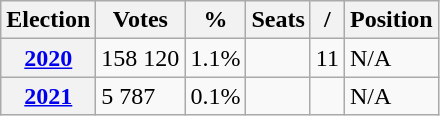<table class="wikitable">
<tr>
<th>Election</th>
<th><strong>Votes</strong></th>
<th><strong>%</strong></th>
<th><strong>Seats</strong></th>
<th>/</th>
<th>Position</th>
</tr>
<tr>
<th><a href='#'>2020</a></th>
<td>158 120</td>
<td>1.1%</td>
<td></td>
<td> 11</td>
<td>N/A</td>
</tr>
<tr>
<th><a href='#'>2021</a></th>
<td>5 787</td>
<td>0.1%</td>
<td></td>
<td></td>
<td>N/A</td>
</tr>
</table>
